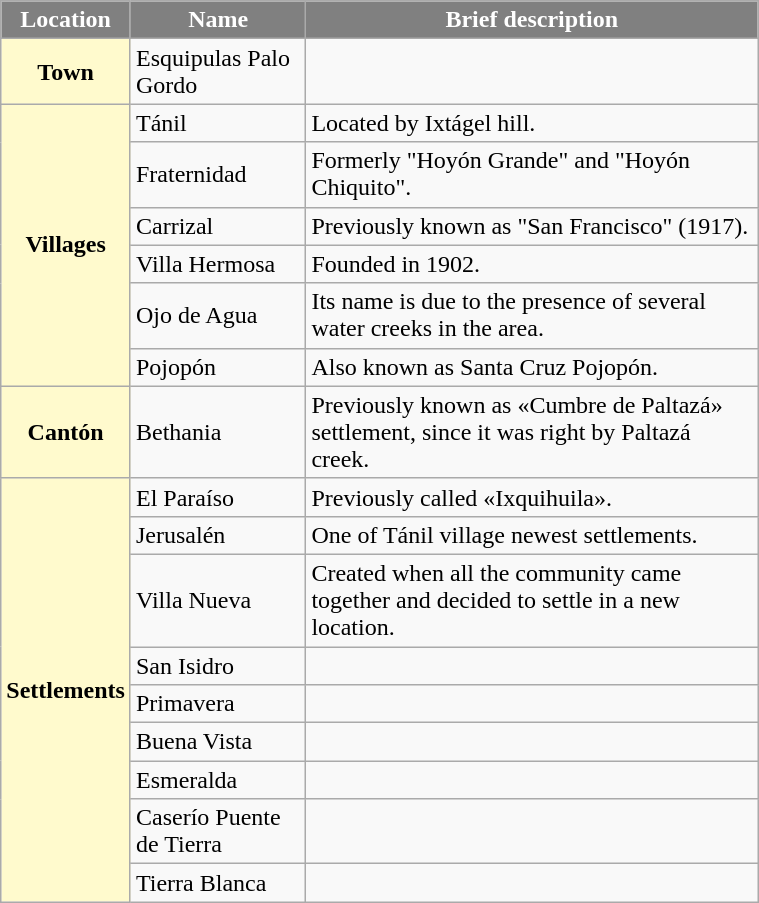<table class="wikitable mw-collapsible" width=40%>
<tr style="color:white;">
<th style="background:gray;"><strong>Location</strong></th>
<th style="background:gray;"><strong>Name</strong></th>
<th style="background:gray;"><strong>Brief description</strong></th>
</tr>
<tr>
<th style="background:lemonchiffon;">Town</th>
<td>Esquipulas Palo Gordo</td>
</tr>
<tr>
<th style="background:lemonchiffon;" rowspan=6>Villages</th>
<td>Tánil</td>
<td>Located by Ixtágel hill.</td>
</tr>
<tr>
<td>Fraternidad</td>
<td>Formerly "Hoyón Grande" and "Hoyón Chiquito".</td>
</tr>
<tr>
<td>Carrizal</td>
<td>Previously known as "San Francisco" (1917).</td>
</tr>
<tr>
<td>Villa Hermosa</td>
<td>Founded in 1902.</td>
</tr>
<tr>
<td>Ojo de Agua</td>
<td>Its name is due to the presence of several water creeks in the area.</td>
</tr>
<tr>
<td>Pojopón</td>
<td>Also known as Santa Cruz Pojopón.</td>
</tr>
<tr>
<th style="background:lemonchiffon;">Cantón</th>
<td>Bethania</td>
<td>Previously known as «Cumbre de Paltazá» settlement, since it was right by Paltazá creek.</td>
</tr>
<tr>
<th style="background:lemonchiffon;" rowspan=9>Settlements</th>
<td>El Paraíso</td>
<td>Previously called «Ixquihuila».</td>
</tr>
<tr>
<td>Jerusalén</td>
<td>One of Tánil village newest settlements.</td>
</tr>
<tr>
<td>Villa Nueva</td>
<td>Created when all the community came together and decided to settle in a new location.</td>
</tr>
<tr>
<td>San Isidro</td>
<td></td>
</tr>
<tr>
<td>Primavera</td>
<td></td>
</tr>
<tr>
<td>Buena Vista</td>
<td></td>
</tr>
<tr>
<td>Esmeralda</td>
<td></td>
</tr>
<tr>
<td>Caserío Puente de Tierra</td>
<td></td>
</tr>
<tr>
<td>Tierra Blanca</td>
<td></td>
</tr>
</table>
